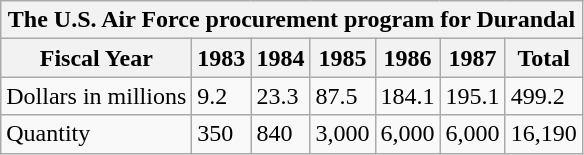<table class="wikitable">
<tr>
<th colspan="7">The U.S. Air Force procurement program for Durandal</th>
</tr>
<tr>
<th>Fiscal Year</th>
<th>1983</th>
<th>1984</th>
<th>1985</th>
<th>1986</th>
<th>1987</th>
<th>Total</th>
</tr>
<tr>
<td>Dollars in millions</td>
<td>9.2</td>
<td>23.3</td>
<td>87.5</td>
<td>184.1</td>
<td>195.1</td>
<td>499.2</td>
</tr>
<tr>
<td>Quantity</td>
<td>350</td>
<td>840</td>
<td>3,000</td>
<td>6,000</td>
<td>6,000</td>
<td>16,190</td>
</tr>
</table>
